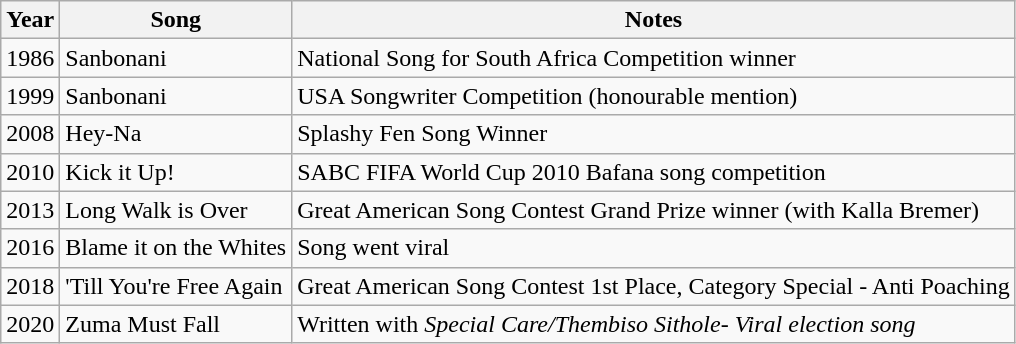<table class="wikitable">
<tr>
<th>Year</th>
<th>Song</th>
<th>Notes</th>
</tr>
<tr>
<td>1986</td>
<td>Sanbonani</td>
<td>National Song for South Africa Competition winner</td>
</tr>
<tr>
<td>1999</td>
<td>Sanbonani</td>
<td>USA Songwriter Competition (honourable mention)</td>
</tr>
<tr>
<td>2008</td>
<td>Hey-Na</td>
<td>Splashy Fen Song Winner</td>
</tr>
<tr>
<td>2010</td>
<td>Kick it Up!</td>
<td>SABC FIFA World Cup 2010 Bafana song competition</td>
</tr>
<tr>
<td>2013</td>
<td>Long Walk is Over</td>
<td>Great American Song Contest Grand Prize winner (with Kalla Bremer)</td>
</tr>
<tr>
<td>2016</td>
<td>Blame it on the Whites</td>
<td>Song went viral</td>
</tr>
<tr>
<td>2018</td>
<td>'Till You're Free Again</td>
<td>Great American Song Contest 1st Place, Category Special - Anti Poaching</td>
</tr>
<tr>
<td>2020</td>
<td>Zuma Must Fall</td>
<td>Written with <em>Special Care/Thembiso Sithole- Viral election song</em></td>
</tr>
</table>
